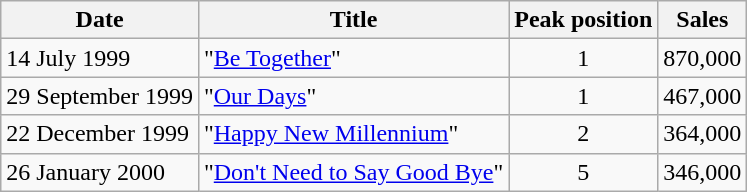<table class="wikitable">
<tr>
<th>Date</th>
<th>Title</th>
<th>Peak position</th>
<th>Sales</th>
</tr>
<tr>
<td>14 July 1999</td>
<td>"<a href='#'>Be Together</a>"</td>
<td align="center">1</td>
<td>870,000</td>
</tr>
<tr>
<td>29 September 1999</td>
<td>"<a href='#'>Our Days</a>"</td>
<td align="center">1</td>
<td>467,000</td>
</tr>
<tr>
<td>22 December 1999</td>
<td>"<a href='#'>Happy New Millennium</a>"</td>
<td align="center">2</td>
<td>364,000</td>
</tr>
<tr>
<td>26 January 2000</td>
<td>"<a href='#'>Don't Need to Say Good Bye</a>"</td>
<td align="center">5</td>
<td>346,000</td>
</tr>
</table>
